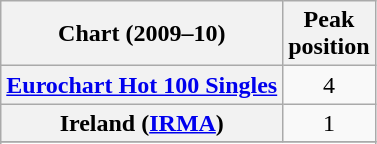<table class="wikitable plainrowheaders sortable" style="text-align:center">
<tr>
<th scope="col">Chart (2009–10)</th>
<th scope="col">Peak<br>position</th>
</tr>
<tr>
<th scope="row"><a href='#'>Eurochart Hot 100 Singles</a></th>
<td align="center">4</td>
</tr>
<tr>
<th scope="row">Ireland (<a href='#'>IRMA</a>)</th>
<td align="center">1</td>
</tr>
<tr>
</tr>
<tr>
</tr>
</table>
